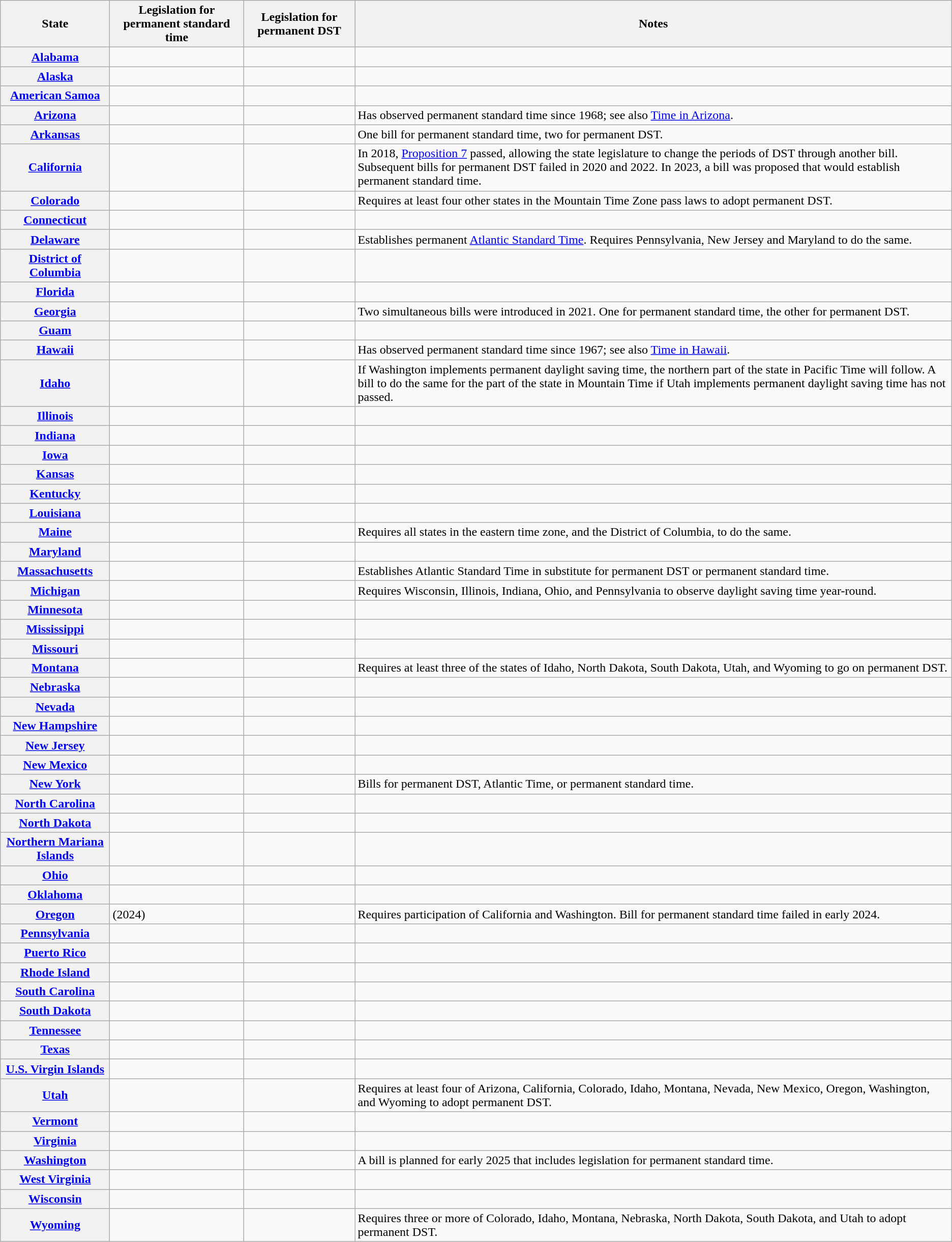<table class="wikitable sortable">
<tr>
<th scope="col">State</th>
<th scope="col">Legislation for permanent standard time</th>
<th scope="col">Legislation for permanent DST</th>
<th class=unsortable>Notes</th>
</tr>
<tr>
<th scope="row"><a href='#'>Alabama</a></th>
<td></td>
<td></td>
<td></td>
</tr>
<tr>
<th scope="row"><a href='#'>Alaska</a></th>
<td></td>
<td></td>
<td></td>
</tr>
<tr>
<th scope="row"><a href='#'>American Samoa</a></th>
<td></td>
<td></td>
<td></td>
</tr>
<tr>
<th scope="row"><a href='#'>Arizona</a></th>
<td></td>
<td></td>
<td>Has observed permanent standard time since 1968; see also <a href='#'>Time in Arizona</a>.<br> </td>
</tr>
<tr>
<th scope="row"><a href='#'>Arkansas</a></th>
<td></td>
<td></td>
<td>One bill for permanent standard time, two for permanent DST.</td>
</tr>
<tr>
<th scope="row"><a href='#'>California</a></th>
<td></td>
<td></td>
<td>In 2018, <a href='#'>Proposition 7</a> passed, allowing the state legislature to change the periods of DST through another bill. Subsequent bills for permanent DST failed in 2020 and 2022. In 2023, a bill was proposed that would establish permanent standard time.</td>
</tr>
<tr>
<th scope="row"><a href='#'>Colorado</a></th>
<td></td>
<td></td>
<td>Requires at least four other states in the Mountain Time Zone pass laws to adopt permanent DST.</td>
</tr>
<tr>
<th scope="row"><a href='#'>Connecticut</a></th>
<td></td>
<td></td>
<td></td>
</tr>
<tr>
<th scope="row"><a href='#'>Delaware</a></th>
<td></td>
<td></td>
<td>Establishes permanent <a href='#'>Atlantic Standard Time</a>. Requires Pennsylvania, New Jersey and Maryland to do the same.</td>
</tr>
<tr>
<th scope="row"><a href='#'>District of Columbia</a></th>
<td></td>
<td></td>
<td></td>
</tr>
<tr>
<th scope="row"><a href='#'>Florida</a></th>
<td></td>
<td></td>
<td></td>
</tr>
<tr>
<th scope="row"><a href='#'>Georgia</a></th>
<td></td>
<td> </td>
<td>Two simultaneous bills were introduced in 2021. One for permanent standard time, the other for permanent DST.</td>
</tr>
<tr>
<th scope="row"><a href='#'>Guam</a></th>
<td></td>
<td></td>
<td></td>
</tr>
<tr>
<th scope="row"><a href='#'>Hawaii</a></th>
<td></td>
<td></td>
<td>Has observed permanent standard time since 1967; see also <a href='#'>Time in Hawaii</a>.<br></td>
</tr>
<tr>
<th scope="row"><a href='#'>Idaho</a></th>
<td></td>
<td></td>
<td>If Washington implements permanent daylight saving time, the northern part of the state in Pacific Time will follow.  A bill to do the same for the part of the state in Mountain Time if Utah implements permanent daylight saving time has not passed.</td>
</tr>
<tr>
<th scope="row"><a href='#'>Illinois</a></th>
<td></td>
<td></td>
<td></td>
</tr>
<tr>
<th scope="row"><a href='#'>Indiana</a></th>
<td></td>
<td></td>
<td></td>
</tr>
<tr>
<th scope="row"><a href='#'>Iowa</a></th>
<td></td>
<td></td>
<td></td>
</tr>
<tr>
<th scope="row"><a href='#'>Kansas</a></th>
<td></td>
<td></td>
<td></td>
</tr>
<tr>
<th scope="row"><a href='#'>Kentucky</a></th>
<td></td>
<td></td>
<td></td>
</tr>
<tr>
<th scope="row"><a href='#'>Louisiana</a></th>
<td></td>
<td></td>
<td></td>
</tr>
<tr>
<th scope="row"><a href='#'>Maine</a></th>
<td></td>
<td></td>
<td>Requires all states in the eastern time zone, and the District of Columbia, to do the same.</td>
</tr>
<tr>
<th scope="row"><a href='#'>Maryland</a></th>
<td></td>
<td></td>
<td></td>
</tr>
<tr>
<th scope="row"><a href='#'>Massachusetts</a></th>
<td></td>
<td></td>
<td>Establishes Atlantic Standard Time in substitute for permanent DST or permanent standard time.</td>
</tr>
<tr>
<th scope="row"><a href='#'>Michigan</a></th>
<td></td>
<td></td>
<td>Requires Wisconsin, Illinois, Indiana, Ohio, and Pennsylvania to observe daylight saving time year-round.</td>
</tr>
<tr>
<th scope="row"><a href='#'>Minnesota</a></th>
<td></td>
<td></td>
<td></td>
</tr>
<tr>
<th scope="row"><a href='#'>Mississippi</a></th>
<td></td>
<td></td>
<td></td>
</tr>
<tr>
<th scope="row"><a href='#'>Missouri</a></th>
<td></td>
<td></td>
<td></td>
</tr>
<tr>
<th scope="row"><a href='#'>Montana</a></th>
<td></td>
<td></td>
<td>Requires at least three of the states of Idaho, North Dakota, South Dakota, Utah, and Wyoming to go on permanent DST.</td>
</tr>
<tr>
<th scope="row"><a href='#'>Nebraska</a></th>
<td></td>
<td></td>
<td></td>
</tr>
<tr>
<th scope="row"><a href='#'>Nevada</a></th>
<td></td>
<td></td>
<td></td>
</tr>
<tr>
<th scope="row"><a href='#'>New Hampshire</a></th>
<td></td>
<td></td>
<td></td>
</tr>
<tr>
<th scope="row"><a href='#'>New Jersey</a></th>
<td></td>
<td></td>
<td></td>
</tr>
<tr>
<th scope="row"><a href='#'>New Mexico</a></th>
<td></td>
<td></td>
<td></td>
</tr>
<tr>
<th scope="row"><a href='#'>New York</a></th>
<td></td>
<td></td>
<td>Bills for permanent DST, Atlantic Time, or permanent standard time.</td>
</tr>
<tr>
<th scope="row"><a href='#'>North Carolina</a></th>
<td></td>
<td></td>
<td></td>
</tr>
<tr>
<th scope="row"><a href='#'>North Dakota</a></th>
<td></td>
<td></td>
<td></td>
</tr>
<tr>
<th scope="row"><a href='#'>Northern Mariana Islands</a></th>
<td></td>
<td></td>
<td></td>
</tr>
<tr>
<th scope="row"><a href='#'>Ohio</a></th>
<td></td>
<td></td>
<td></td>
</tr>
<tr>
<th scope="row"><a href='#'>Oklahoma</a></th>
<td></td>
<td></td>
<td></td>
</tr>
<tr>
<th scope="row"><a href='#'>Oregon</a></th>
<td> (2024)</td>
<td></td>
<td>Requires participation of California and Washington. Bill for permanent standard time failed in early 2024.</td>
</tr>
<tr>
<th scope="row"><a href='#'>Pennsylvania</a></th>
<td></td>
<td></td>
<td></td>
</tr>
<tr>
<th scope="row"><a href='#'>Puerto Rico</a></th>
<td></td>
<td></td>
<td></td>
</tr>
<tr>
<th scope="row"><a href='#'>Rhode Island</a></th>
<td></td>
<td></td>
<td></td>
</tr>
<tr>
<th scope="row"><a href='#'>South Carolina</a></th>
<td></td>
<td></td>
<td></td>
</tr>
<tr>
<th scope="row"><a href='#'>South Dakota</a></th>
<td></td>
<td></td>
<td></td>
</tr>
<tr>
<th scope="row"><a href='#'>Tennessee</a></th>
<td></td>
<td></td>
<td></td>
</tr>
<tr>
<th scope="row"><a href='#'>Texas</a></th>
<td></td>
<td></td>
<td></td>
</tr>
<tr>
<th scope="row"><a href='#'>U.S. Virgin Islands</a></th>
<td></td>
<td></td>
<td></td>
</tr>
<tr>
<th scope="row"><a href='#'>Utah</a></th>
<td></td>
<td></td>
<td>Requires at least four of Arizona, California, Colorado, Idaho, Montana, Nevada, New Mexico, Oregon, Washington, and Wyoming to adopt permanent DST.</td>
</tr>
<tr>
<th scope="row"><a href='#'>Vermont</a></th>
<td></td>
<td></td>
<td></td>
</tr>
<tr>
<th scope="row"><a href='#'>Virginia</a></th>
<td></td>
<td></td>
<td></td>
</tr>
<tr>
<th scope="row"><a href='#'>Washington</a></th>
<td></td>
<td></td>
<td>A bill is planned for early 2025 that includes legislation for permanent standard time.</td>
</tr>
<tr>
<th scope="row"><a href='#'>West Virginia</a></th>
<td></td>
<td></td>
<td></td>
</tr>
<tr>
<th scope="row"><a href='#'>Wisconsin</a></th>
<td></td>
<td></td>
<td></td>
</tr>
<tr>
<th scope="row"><a href='#'>Wyoming</a></th>
<td></td>
<td></td>
<td>Requires three or more of Colorado, Idaho, Montana, Nebraska, North Dakota, South Dakota, and Utah to adopt permanent DST.</td>
</tr>
</table>
